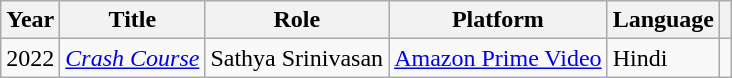<table class="wikitable sortable">
<tr>
<th>Year</th>
<th>Title</th>
<th>Role</th>
<th>Platform</th>
<th>Language</th>
<th scope="col" class="unsortable"></th>
</tr>
<tr>
<td>2022</td>
<td><em><a href='#'>Crash Course</a></em></td>
<td>Sathya Srinivasan</td>
<td><a href='#'>Amazon Prime Video</a></td>
<td>Hindi</td>
<td></td>
</tr>
</table>
